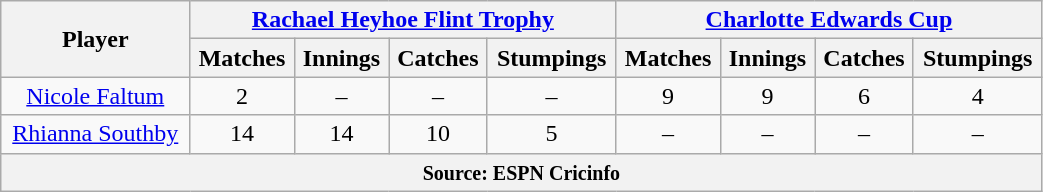<table class="wikitable" style="text-align:center; width:55%;">
<tr>
<th rowspan=2>Player</th>
<th colspan=4><a href='#'>Rachael Heyhoe Flint Trophy</a></th>
<th colspan=4><a href='#'>Charlotte Edwards Cup</a></th>
</tr>
<tr>
<th>Matches</th>
<th>Innings</th>
<th>Catches</th>
<th>Stumpings</th>
<th>Matches</th>
<th>Innings</th>
<th>Catches</th>
<th>Stumpings</th>
</tr>
<tr>
<td><a href='#'>Nicole Faltum</a></td>
<td>2</td>
<td>–</td>
<td>–</td>
<td>–</td>
<td>9</td>
<td>9</td>
<td>6</td>
<td>4</td>
</tr>
<tr>
<td><a href='#'>Rhianna Southby</a></td>
<td>14</td>
<td>14</td>
<td>10</td>
<td>5</td>
<td>–</td>
<td>–</td>
<td>–</td>
<td>–</td>
</tr>
<tr>
<th colspan="9"><small>Source: ESPN Cricinfo</small></th>
</tr>
</table>
